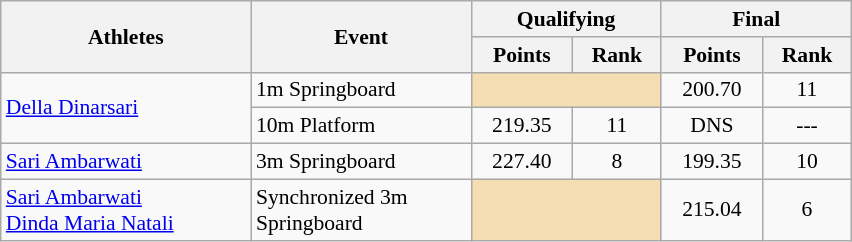<table class=wikitable style="font-size:90%; text-align:center">
<tr>
<th width="160" rowspan="2">Athletes</th>
<th width="140" rowspan="2">Event</th>
<th width="120" colspan="2">Qualifying</th>
<th width="120" colspan="2">Final</th>
</tr>
<tr>
<th>Points</th>
<th>Rank</th>
<th>Points</th>
<th>Rank</th>
</tr>
<tr>
<td align=left rowspan="2"><a href='#'>Della Dinarsari</a></td>
<td align=left>1m Springboard</td>
<td colspan="2" bgcolor="wheat"></td>
<td>200.70</td>
<td>11</td>
</tr>
<tr>
<td align=left>10m Platform</td>
<td>219.35</td>
<td>11</td>
<td>DNS</td>
<td>---</td>
</tr>
<tr>
<td align=left><a href='#'>Sari Ambarwati</a></td>
<td align=left>3m Springboard</td>
<td>227.40</td>
<td>8</td>
<td>199.35</td>
<td>10</td>
</tr>
<tr>
<td align=left><a href='#'>Sari Ambarwati</a> <br> <a href='#'>Dinda Maria Natali</a></td>
<td align=left>Synchronized 3m Springboard</td>
<td colspan="2" bgcolor="wheat"></td>
<td>215.04</td>
<td>6</td>
</tr>
</table>
